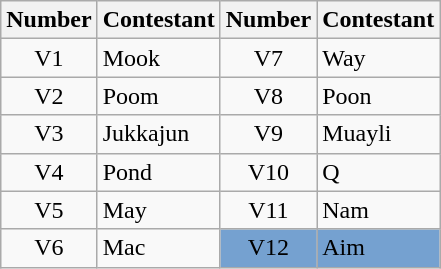<table class="wikitable">
<tr>
<th>Number</th>
<th>Contestant</th>
<th>Number</th>
<th>Contestant</th>
</tr>
<tr>
<td style="text-align:center;">V1</td>
<td>Mook</td>
<td style="text-align:center;">V7</td>
<td>Way</td>
</tr>
<tr>
<td style="text-align:center;">V2</td>
<td>Poom</td>
<td style="text-align:center;">V8</td>
<td>Poon</td>
</tr>
<tr>
<td style="text-align:center;">V3</td>
<td>Jukkajun</td>
<td style="text-align:center;">V9</td>
<td>Muayli</td>
</tr>
<tr>
<td style="text-align:center;">V4</td>
<td>Pond</td>
<td style="text-align:center;">V10</td>
<td>Q</td>
</tr>
<tr>
<td style="text-align:center;">V5</td>
<td>May</td>
<td style="text-align:center;">V11</td>
<td>Nam</td>
</tr>
<tr>
<td style="text-align:center;">V6</td>
<td>Mac</td>
<td style="background:#75a1d0; text-align:center;">V12</td>
<td style="background:#75A1D0">Aim</td>
</tr>
</table>
